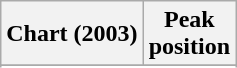<table class="wikitable sortable plainrowheaders">
<tr>
<th scope="col">Chart (2003)</th>
<th scope="col">Peak<br>position</th>
</tr>
<tr>
</tr>
<tr>
</tr>
</table>
